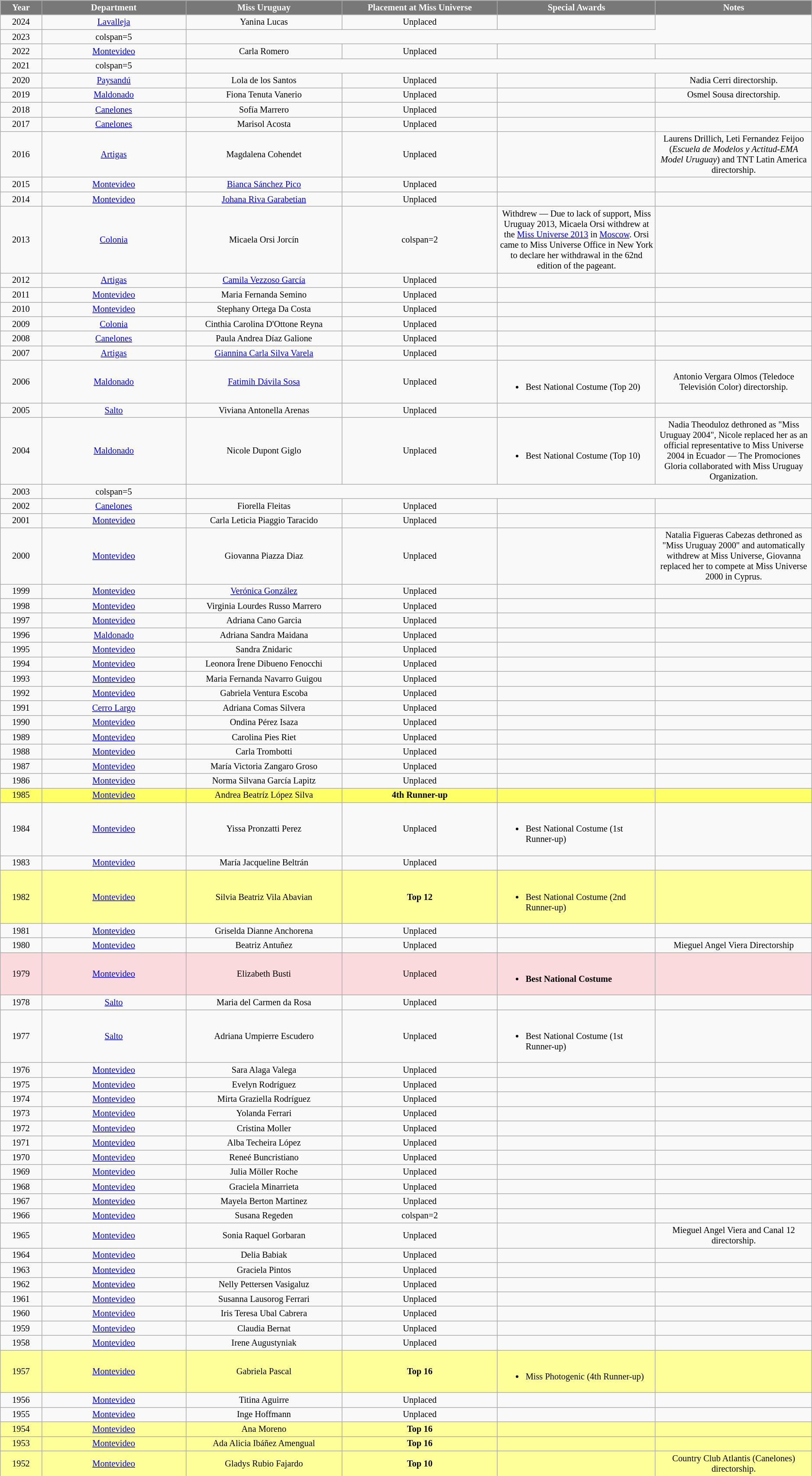<table class="wikitable " style="font-size: 85%; text-align:center">
<tr>
<th style="width:60px; background:#787878; color:#fff;">Year</th>
<th style="width:230px; background:#787878; color:#fff;">Department</th>
<th style="width:250px; background:#787878; color:#fff;">Miss Uruguay</th>
<th style="width:250px; background:#787878; color:#fff;">Placement at Miss Universe</th>
<th style="width:250px; background:#787878; color:#fff;">Special Awards</th>
<th style="width:250px; background:#787878; color:#fff;">Notes</th>
</tr>
<tr>
<td>2024</td>
<td><a href='#'>Lavalleja</a></td>
<td>Yanina Lucas </td>
<td>Unplaced</td>
<td></td>
</tr>
<tr>
<td>2023</td>
<td>colspan=5 </td>
</tr>
<tr>
<td>2022</td>
<td><a href='#'>Montevideo</a></td>
<td>Carla Romero</td>
<td>Unplaced</td>
<td></td>
<td></td>
</tr>
<tr>
<td>2021</td>
<td>colspan=5 </td>
</tr>
<tr>
<td>2020</td>
<td><a href='#'>Paysandú</a></td>
<td>Lola de los Santos</td>
<td>Unplaced</td>
<td></td>
<td>Nadia Cerri directorship.</td>
</tr>
<tr>
<td>2019</td>
<td><a href='#'>Maldonado</a></td>
<td>Fiona Tenuta Vanerio</td>
<td>Unplaced</td>
<td></td>
<td>Osmel Sousa directorship.</td>
</tr>
<tr>
<td>2018</td>
<td><a href='#'>Canelones</a></td>
<td>Sofía Marrero</td>
<td>Unplaced</td>
<td></td>
<td></td>
</tr>
<tr>
<td>2017</td>
<td><a href='#'>Canelones</a></td>
<td>Marisol Acosta</td>
<td>Unplaced</td>
<td></td>
<td></td>
</tr>
<tr>
<td>2016</td>
<td><a href='#'>Artigas</a></td>
<td>Magdalena Cohendet</td>
<td>Unplaced</td>
<td></td>
<td>Laurens Drillich, Leti Fernandez Feijoo (<em>Escuela de Modelos y Actitud-EMA Model Uruguay</em>) and TNT Latin America directorship.</td>
</tr>
<tr>
<td>2015</td>
<td><a href='#'>Montevideo</a></td>
<td><a href='#'>Bianca Sánchez Pico</a></td>
<td>Unplaced</td>
<td></td>
<td></td>
</tr>
<tr>
<td>2014</td>
<td><a href='#'>Montevideo</a></td>
<td><a href='#'>Johana Riva Garabetian</a></td>
<td>Unplaced</td>
<td></td>
<td></td>
</tr>
<tr>
<td>2013</td>
<td><a href='#'>Colonia</a></td>
<td>Micaela Orsi Jorcín</td>
<td>colspan=2 </td>
<td>Withdrew — Due to lack of support, Miss Uruguay 2013, Micaela Orsi withdrew at the <a href='#'>Miss Universe 2013</a> in <a href='#'>Moscow</a>. Orsi came to Miss Universe Office in New York to declare her withdrawal in the 62nd edition of the pageant.</td>
</tr>
<tr>
<td>2012</td>
<td><a href='#'>Artigas</a></td>
<td><a href='#'>Camila Vezzoso García</a></td>
<td>Unplaced</td>
<td></td>
<td></td>
</tr>
<tr>
<td>2011</td>
<td><a href='#'>Montevideo</a></td>
<td>Maria Fernanda Semino</td>
<td>Unplaced</td>
<td></td>
<td></td>
</tr>
<tr>
<td>2010</td>
<td><a href='#'>Montevideo</a></td>
<td>Stephany Ortega Da Costa</td>
<td>Unplaced</td>
<td></td>
<td></td>
</tr>
<tr>
<td>2009</td>
<td><a href='#'>Colonia</a></td>
<td>Cinthia Carolina D'Ottone Reyna</td>
<td>Unplaced</td>
<td></td>
<td></td>
</tr>
<tr>
<td>2008</td>
<td><a href='#'>Canelones</a></td>
<td>Paula Andrea Díaz Galione</td>
<td>Unplaced</td>
<td></td>
<td></td>
</tr>
<tr>
<td>2007</td>
<td><a href='#'>Artigas</a></td>
<td><a href='#'>Giannina Carla Silva Varela</a></td>
<td>Unplaced</td>
<td></td>
<td></td>
</tr>
<tr>
<td>2006</td>
<td><a href='#'>Maldonado</a></td>
<td><a href='#'>Fatimih Dávila Sosa</a></td>
<td>Unplaced</td>
<td style="text-align:left;"><br><ul><li>Best National Costume (Top 20)</li></ul></td>
<td>Antonio Vergara Olmos (Teledoce Televisión Color) directorship.</td>
</tr>
<tr>
<td>2005</td>
<td><a href='#'>Salto</a></td>
<td>Viviana Antonella Arenas</td>
<td>Unplaced</td>
<td></td>
<td></td>
</tr>
<tr>
<td>2004</td>
<td><a href='#'>Maldonado</a></td>
<td>Nicole Dupont Giglo</td>
<td>Unplaced</td>
<td style="text-align:left;"><br><ul><li>Best National Costume (Top 10)</li></ul></td>
<td>Nadia Theoduloz dethroned as "Miss Uruguay 2004", Nicole replaced her as an official representative to Miss Universe 2004 in Ecuador — The Promociones Gloria collaborated with Miss Uruguay Organization.</td>
</tr>
<tr>
<td>2003</td>
<td>colspan=5 </td>
</tr>
<tr>
<td>2002</td>
<td><a href='#'>Canelones</a></td>
<td>Fiorella Fleitas</td>
<td>Unplaced</td>
<td></td>
<td></td>
</tr>
<tr>
<td>2001</td>
<td><a href='#'>Montevideo</a></td>
<td>Carla Leticia Piaggio Taracido</td>
<td>Unplaced</td>
<td></td>
<td></td>
</tr>
<tr>
<td>2000</td>
<td><a href='#'>Montevideo</a></td>
<td>Giovanna Piazza Diaz</td>
<td>Unplaced</td>
<td></td>
<td>Natalia Figueras Cabezas dethroned as "Miss Uruguay 2000" and automatically withdrew at Miss Universe, Giovanna replaced her to compete at Miss Universe 2000 in Cyprus.</td>
</tr>
<tr>
<td>1999</td>
<td><a href='#'>Montevideo</a></td>
<td><a href='#'>Verónica González</a></td>
<td>Unplaced</td>
<td></td>
<td></td>
</tr>
<tr>
<td>1998</td>
<td><a href='#'>Montevideo</a></td>
<td>Virginia Lourdes Russo Marrero</td>
<td>Unplaced</td>
<td></td>
<td></td>
</tr>
<tr>
<td>1997</td>
<td><a href='#'>Montevideo</a></td>
<td>Adriana Cano Garcia</td>
<td>Unplaced</td>
<td></td>
<td></td>
</tr>
<tr>
<td>1996</td>
<td><a href='#'>Maldonado</a></td>
<td>Adriana Sandra Maidana</td>
<td>Unplaced</td>
<td></td>
<td></td>
</tr>
<tr>
<td>1995</td>
<td><a href='#'>Montevideo</a></td>
<td>Sandra Znidaric</td>
<td>Unplaced</td>
<td></td>
<td></td>
</tr>
<tr>
<td>1994</td>
<td><a href='#'>Montevideo</a></td>
<td>Leonora Îrene Dibueno Fenocchi</td>
<td>Unplaced</td>
<td></td>
<td></td>
</tr>
<tr>
<td>1993</td>
<td><a href='#'>Montevideo</a></td>
<td>Maria Fernanda Navarro Guigou</td>
<td>Unplaced</td>
<td></td>
<td></td>
</tr>
<tr>
<td>1992</td>
<td><a href='#'>Montevideo</a></td>
<td>Gabriela Ventura Escoba</td>
<td>Unplaced</td>
<td></td>
<td></td>
</tr>
<tr>
<td>1991</td>
<td><a href='#'>Cerro Largo</a></td>
<td>Adriana Comas Silvera</td>
<td>Unplaced</td>
<td></td>
<td></td>
</tr>
<tr>
<td>1990</td>
<td><a href='#'>Montevideo</a></td>
<td>Ondina Pérez Isaza</td>
<td>Unplaced</td>
<td></td>
<td></td>
</tr>
<tr>
<td>1989</td>
<td><a href='#'>Montevideo</a></td>
<td>Carolina Pies Riet</td>
<td>Unplaced</td>
<td></td>
<td></td>
</tr>
<tr>
<td>1988</td>
<td><a href='#'>Montevideo</a></td>
<td>Carla Trombotti</td>
<td>Unplaced</td>
<td></td>
<td></td>
</tr>
<tr>
<td>1987</td>
<td><a href='#'>Montevideo</a></td>
<td>María Victoria Zangaro Groso</td>
<td>Unplaced</td>
<td></td>
<td></td>
</tr>
<tr>
<td>1986</td>
<td><a href='#'>Montevideo</a></td>
<td>Norma Silvana García Lapitz</td>
<td>Unplaced</td>
<td></td>
<td></td>
</tr>
<tr style="background:#ff6;">
<td>1985</td>
<td><a href='#'>Montevideo</a></td>
<td>Andrea Beatríz López Silva</td>
<td><strong>4th Runner-up</strong></td>
<td></td>
<td></td>
</tr>
<tr>
<td>1984</td>
<td><a href='#'>Montevideo</a></td>
<td>Yissa Pronzatti Perez</td>
<td>Unplaced</td>
<td style="text-align:left;"><br><ul><li>Best National Costume (1st Runner-up)</li></ul></td>
<td></td>
</tr>
<tr>
<td>1983</td>
<td><a href='#'>Montevideo</a></td>
<td>María Jacqueline Beltrán</td>
<td>Unplaced</td>
<td></td>
<td></td>
</tr>
<tr style="background:#ff9;">
<td>1982</td>
<td><a href='#'>Montevideo</a></td>
<td>Silvia Beatriz Vila Abavian</td>
<td><strong>Top 12</strong></td>
<td style="text-align:left;"><br><ul><li>Best National Costume (2nd Runner-up)</li></ul></td>
<td></td>
</tr>
<tr>
<td>1981</td>
<td><a href='#'>Montevideo</a></td>
<td>Griselda Dianne Anchorena</td>
<td>Unplaced</td>
<td></td>
<td></td>
</tr>
<tr>
<td>1980</td>
<td><a href='#'>Montevideo</a></td>
<td>Beatriz Antuñez</td>
<td>Unplaced</td>
<td></td>
<td>Mieguel Angel Viera Directorship</td>
</tr>
<tr style="background:#fadadd;">
<td>1979</td>
<td><a href='#'>Montevideo</a></td>
<td>Elizabeth Busti</td>
<td>Unplaced</td>
<td style="text-align:left;"><br><ul><li><strong>Best National Costume</strong></li></ul></td>
<td></td>
</tr>
<tr>
<td>1978</td>
<td><a href='#'>Salto</a></td>
<td>Maria del Carmen da Rosa</td>
<td>Unplaced</td>
<td></td>
<td></td>
</tr>
<tr>
<td>1977</td>
<td><a href='#'>Salto</a></td>
<td>Adriana Umpierre Escudero</td>
<td>Unplaced</td>
<td style="text-align:left;"><br><ul><li>Best National Costume (1st Runner-up)</li></ul></td>
<td></td>
</tr>
<tr>
<td>1976</td>
<td><a href='#'>Montevideo</a></td>
<td>Sara Alaga Valega</td>
<td>Unplaced</td>
<td></td>
<td></td>
</tr>
<tr>
<td>1975</td>
<td><a href='#'>Montevideo</a></td>
<td>Evelyn Rodríguez</td>
<td>Unplaced</td>
<td></td>
<td></td>
</tr>
<tr>
<td>1974</td>
<td><a href='#'>Montevideo</a></td>
<td>Mirta Graziella Rodríguez</td>
<td>Unplaced</td>
<td></td>
<td></td>
</tr>
<tr>
<td>1973</td>
<td><a href='#'>Montevideo</a></td>
<td>Yolanda Ferrari</td>
<td>Unplaced</td>
<td></td>
<td></td>
</tr>
<tr>
<td>1972</td>
<td><a href='#'>Montevideo</a></td>
<td>Cristina Moller</td>
<td>Unplaced</td>
<td></td>
<td></td>
</tr>
<tr>
<td>1971</td>
<td><a href='#'>Montevideo</a></td>
<td>Alba Techeira López</td>
<td>Unplaced</td>
<td></td>
<td></td>
</tr>
<tr>
<td>1970</td>
<td><a href='#'>Montevideo</a></td>
<td>Reneé Buncristiano</td>
<td>Unplaced</td>
<td></td>
<td></td>
</tr>
<tr>
<td>1969</td>
<td><a href='#'>Montevideo</a></td>
<td>Julia Möller Roche</td>
<td>Unplaced</td>
<td></td>
<td></td>
</tr>
<tr>
<td>1968</td>
<td><a href='#'>Montevideo</a></td>
<td>Graciela Minarrieta</td>
<td>Unplaced</td>
<td></td>
<td></td>
</tr>
<tr>
<td>1967</td>
<td><a href='#'>Montevideo</a></td>
<td>Mayela Berton Martinez</td>
<td>Unplaced</td>
<td></td>
<td></td>
</tr>
<tr>
<td>1966</td>
<td><a href='#'>Montevideo</a></td>
<td>Susana Regeden</td>
<td>colspan=2 </td>
<td></td>
</tr>
<tr>
<td>1965</td>
<td><a href='#'>Montevideo</a></td>
<td>Sonia Raquel Gorbaran</td>
<td>Unplaced</td>
<td></td>
<td>Mieguel Angel Viera and Canal 12 directorship.</td>
</tr>
<tr>
<td>1964</td>
<td><a href='#'>Montevideo</a></td>
<td>Delia Babiak</td>
<td>Unplaced</td>
<td></td>
<td></td>
</tr>
<tr>
<td>1963</td>
<td><a href='#'>Montevideo</a></td>
<td>Graciela Pintos</td>
<td>Unplaced</td>
<td></td>
<td></td>
</tr>
<tr>
<td>1962</td>
<td><a href='#'>Montevideo</a></td>
<td>Nelly Pettersen Vasigaluz</td>
<td>Unplaced</td>
<td></td>
<td></td>
</tr>
<tr>
<td>1961</td>
<td><a href='#'>Montevideo</a></td>
<td>Susanna Lausorog Ferrari</td>
<td>Unplaced</td>
<td></td>
<td></td>
</tr>
<tr>
<td>1960</td>
<td><a href='#'>Montevideo</a></td>
<td>Iris Teresa Ubal Cabrera</td>
<td>Unplaced</td>
<td></td>
<td></td>
</tr>
<tr>
<td>1959</td>
<td><a href='#'>Montevideo</a></td>
<td>Claudia Bernat</td>
<td>Unplaced</td>
<td></td>
<td></td>
</tr>
<tr>
<td>1958</td>
<td><a href='#'>Montevideo</a></td>
<td>Irene Augustyniak</td>
<td>Unplaced</td>
<td></td>
<td></td>
</tr>
<tr style="background:#ff9;">
<td>1957</td>
<td><a href='#'>Montevideo</a></td>
<td>Gabriela Pascal</td>
<td><strong>Top 16</strong></td>
<td style="text-align:left;"><br><ul><li>Miss Photogenic (4th Runner-up)</li></ul></td>
<td></td>
</tr>
<tr>
<td>1956</td>
<td><a href='#'>Montevideo</a></td>
<td>Titina Aguirre</td>
<td>Unplaced</td>
<td></td>
<td></td>
</tr>
<tr>
<td>1955</td>
<td><a href='#'>Montevideo</a></td>
<td>Inge Hoffmann</td>
<td>Unplaced</td>
<td></td>
<td></td>
</tr>
<tr style="background:#ff9;">
<td>1954</td>
<td><a href='#'>Montevideo</a></td>
<td>Ana Moreno</td>
<td><strong>Top 16</strong></td>
<td></td>
<td></td>
</tr>
<tr style="background:#ff9;">
<td>1953</td>
<td><a href='#'>Montevideo</a></td>
<td>Ada Alicia Ibáñez Amengual</td>
<td><strong>Top 16</strong></td>
<td></td>
<td></td>
</tr>
<tr style="background:#ff9;">
<td>1952</td>
<td><a href='#'>Montevideo</a></td>
<td>Gladys Rubio Fajardo</td>
<td><strong>Top 10</strong></td>
<td></td>
<td>Country Club Atlantis (Canelones) directorship.</td>
</tr>
</table>
